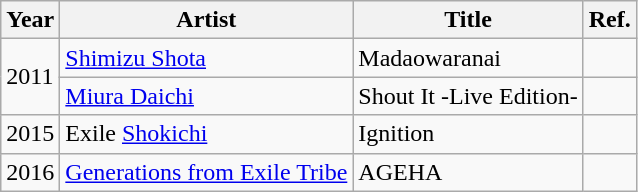<table class="wikitable">
<tr>
<th>Year</th>
<th>Artist</th>
<th>Title</th>
<th>Ref.</th>
</tr>
<tr>
<td rowspan="2">2011</td>
<td><a href='#'>Shimizu Shota</a></td>
<td>Madaowaranai</td>
<td></td>
</tr>
<tr>
<td><a href='#'>Miura Daichi</a></td>
<td>Shout It -Live Edition-</td>
<td></td>
</tr>
<tr>
<td>2015</td>
<td>Exile <a href='#'>Shokichi</a></td>
<td>Ignition</td>
<td></td>
</tr>
<tr>
<td>2016</td>
<td><a href='#'>Generations from Exile Tribe</a></td>
<td>AGEHA</td>
<td></td>
</tr>
</table>
